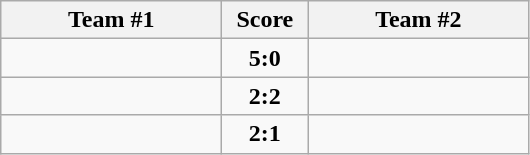<table class="wikitable" style="text-align:center;">
<tr>
<th width=140>Team #1</th>
<th width=50>Score</th>
<th width=140>Team #2</th>
</tr>
<tr>
<td style="text-align:right;"></td>
<td><strong>5:0</strong></td>
<td style="text-align:left;"></td>
</tr>
<tr>
<td style="text-align:right;"></td>
<td><strong>2:2</strong></td>
<td style="text-align:left;"></td>
</tr>
<tr>
<td style="text-align:right;"></td>
<td><strong>2:1</strong></td>
<td style="text-align:left;"></td>
</tr>
</table>
